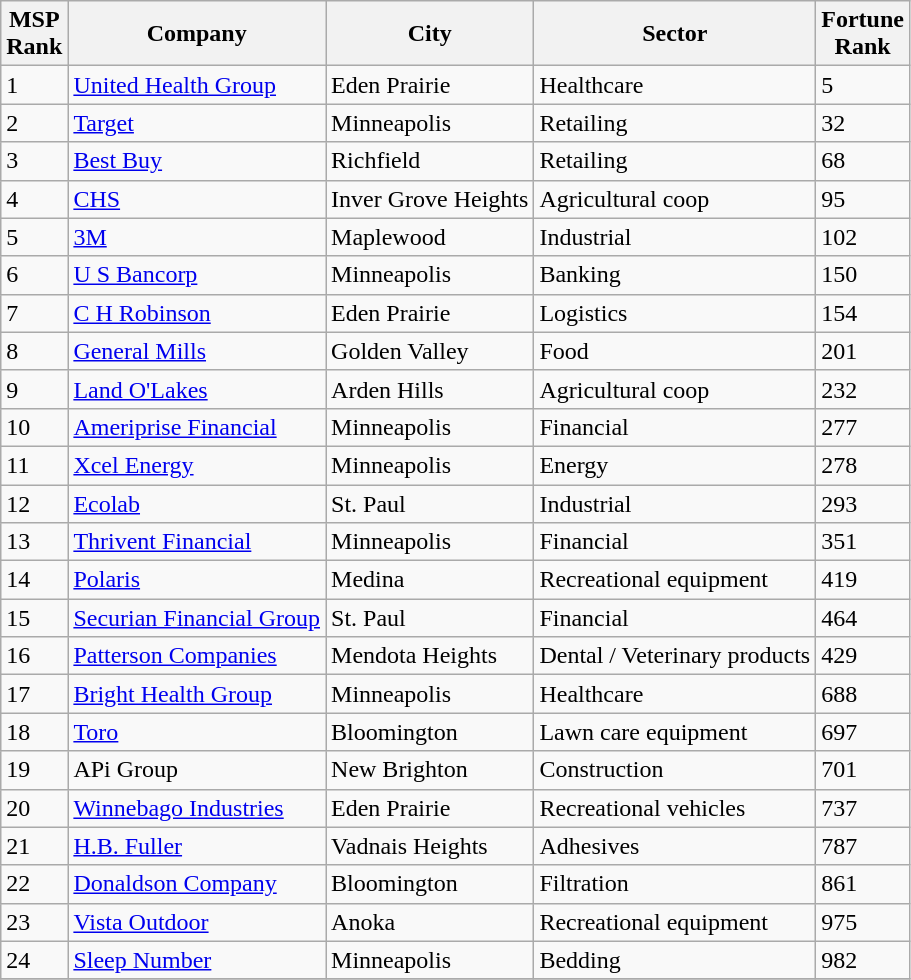<table class= "wikitable sortable">
<tr>
<th>MSP<br>Rank</th>
<th>Company</th>
<th>City</th>
<th>Sector</th>
<th>Fortune<br>Rank</th>
</tr>
<tr>
<td>1</td>
<td><a href='#'>United Health Group</a></td>
<td>Eden Prairie</td>
<td>Healthcare</td>
<td>5</td>
</tr>
<tr>
<td>2</td>
<td><a href='#'>Target</a></td>
<td>Minneapolis</td>
<td>Retailing</td>
<td>32</td>
</tr>
<tr>
<td>3</td>
<td><a href='#'>Best Buy</a></td>
<td>Richfield</td>
<td>Retailing</td>
<td>68</td>
</tr>
<tr>
<td>4</td>
<td><a href='#'>CHS</a></td>
<td>Inver Grove Heights</td>
<td>Agricultural coop</td>
<td>95</td>
</tr>
<tr>
<td>5</td>
<td><a href='#'>3M</a></td>
<td>Maplewood</td>
<td>Industrial</td>
<td>102</td>
</tr>
<tr>
<td>6</td>
<td><a href='#'>U S Bancorp</a></td>
<td>Minneapolis</td>
<td>Banking</td>
<td>150</td>
</tr>
<tr>
<td>7</td>
<td><a href='#'>C H Robinson</a></td>
<td>Eden Prairie</td>
<td>Logistics</td>
<td>154</td>
</tr>
<tr>
<td>8</td>
<td><a href='#'>General Mills</a></td>
<td>Golden Valley</td>
<td>Food</td>
<td>201</td>
</tr>
<tr>
<td>9</td>
<td><a href='#'>Land O'Lakes</a></td>
<td>Arden Hills</td>
<td>Agricultural coop</td>
<td>232</td>
</tr>
<tr>
<td>10</td>
<td><a href='#'>Ameriprise Financial</a></td>
<td>Minneapolis</td>
<td>Financial</td>
<td>277</td>
</tr>
<tr>
<td>11</td>
<td><a href='#'>Xcel Energy</a></td>
<td>Minneapolis</td>
<td>Energy</td>
<td>278</td>
</tr>
<tr>
<td>12</td>
<td><a href='#'>Ecolab</a></td>
<td>St. Paul</td>
<td>Industrial</td>
<td>293</td>
</tr>
<tr>
<td>13</td>
<td><a href='#'>Thrivent Financial</a></td>
<td>Minneapolis</td>
<td>Financial</td>
<td>351</td>
</tr>
<tr>
<td>14</td>
<td><a href='#'>Polaris</a></td>
<td>Medina</td>
<td>Recreational equipment</td>
<td>419</td>
</tr>
<tr>
<td>15</td>
<td><a href='#'>Securian Financial Group</a></td>
<td>St. Paul</td>
<td>Financial</td>
<td>464</td>
</tr>
<tr>
<td>16</td>
<td><a href='#'>Patterson Companies</a></td>
<td>Mendota Heights</td>
<td>Dental / Veterinary products</td>
<td>429</td>
</tr>
<tr>
<td>17</td>
<td><a href='#'>Bright Health Group</a></td>
<td>Minneapolis</td>
<td>Healthcare</td>
<td>688</td>
</tr>
<tr>
<td>18</td>
<td><a href='#'>Toro</a></td>
<td>Bloomington</td>
<td>Lawn care equipment</td>
<td>697</td>
</tr>
<tr>
<td>19</td>
<td>APi Group</td>
<td>New Brighton</td>
<td>Construction</td>
<td>701</td>
</tr>
<tr>
<td>20</td>
<td><a href='#'>Winnebago Industries</a></td>
<td>Eden Prairie</td>
<td>Recreational vehicles</td>
<td>737</td>
</tr>
<tr>
<td>21</td>
<td><a href='#'>H.B. Fuller</a></td>
<td>Vadnais Heights</td>
<td>Adhesives</td>
<td>787</td>
</tr>
<tr>
<td>22</td>
<td><a href='#'>Donaldson Company</a></td>
<td>Bloomington</td>
<td>Filtration</td>
<td>861</td>
</tr>
<tr>
<td>23</td>
<td><a href='#'>Vista Outdoor</a></td>
<td>Anoka</td>
<td>Recreational equipment</td>
<td>975</td>
</tr>
<tr>
<td>24</td>
<td><a href='#'>Sleep Number</a></td>
<td>Minneapolis</td>
<td>Bedding</td>
<td>982</td>
</tr>
<tr>
</tr>
</table>
